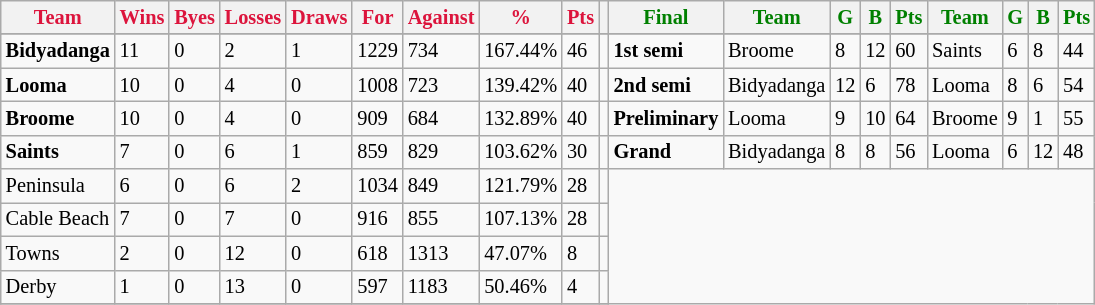<table style="font-size: 85%; text-align: left;" class="wikitable">
<tr>
<th style="color:crimson">Team</th>
<th style="color:crimson">Wins</th>
<th style="color:crimson">Byes</th>
<th style="color:crimson">Losses</th>
<th style="color:crimson">Draws</th>
<th style="color:crimson">For</th>
<th style="color:crimson">Against</th>
<th style="color:crimson">%</th>
<th style="color:crimson">Pts</th>
<th></th>
<th style="color:green">Final</th>
<th style="color:green">Team</th>
<th style="color:green">G</th>
<th style="color:green">B</th>
<th style="color:green">Pts</th>
<th style="color:green">Team</th>
<th style="color:green">G</th>
<th style="color:green">B</th>
<th style="color:green">Pts</th>
</tr>
<tr>
</tr>
<tr>
</tr>
<tr>
<td><strong>	Bidyadanga	</strong></td>
<td>11</td>
<td>0</td>
<td>2</td>
<td>1</td>
<td>1229</td>
<td>734</td>
<td>167.44%</td>
<td>46</td>
<td></td>
<td><strong>1st semi</strong></td>
<td>Broome</td>
<td>8</td>
<td>12</td>
<td>60</td>
<td>Saints</td>
<td>6</td>
<td>8</td>
<td>44</td>
</tr>
<tr>
<td><strong>	Looma	</strong></td>
<td>10</td>
<td>0</td>
<td>4</td>
<td>0</td>
<td>1008</td>
<td>723</td>
<td>139.42%</td>
<td>40</td>
<td></td>
<td><strong>2nd semi</strong></td>
<td>Bidyadanga</td>
<td>12</td>
<td>6</td>
<td>78</td>
<td>Looma</td>
<td>8</td>
<td>6</td>
<td>54</td>
</tr>
<tr>
<td><strong>	Broome	</strong></td>
<td>10</td>
<td>0</td>
<td>4</td>
<td>0</td>
<td>909</td>
<td>684</td>
<td>132.89%</td>
<td>40</td>
<td></td>
<td><strong>Preliminary</strong></td>
<td>Looma</td>
<td>9</td>
<td>10</td>
<td>64</td>
<td>Broome</td>
<td>9</td>
<td>1</td>
<td>55</td>
</tr>
<tr>
<td><strong>	Saints	</strong></td>
<td>7</td>
<td>0</td>
<td>6</td>
<td>1</td>
<td>859</td>
<td>829</td>
<td>103.62%</td>
<td>30</td>
<td></td>
<td><strong>Grand</strong></td>
<td>Bidyadanga</td>
<td>8</td>
<td>8</td>
<td>56</td>
<td>Looma</td>
<td>6</td>
<td>12</td>
<td>48</td>
</tr>
<tr>
<td>Peninsula</td>
<td>6</td>
<td>0</td>
<td>6</td>
<td>2</td>
<td>1034</td>
<td>849</td>
<td>121.79%</td>
<td>28</td>
<td></td>
</tr>
<tr>
<td>Cable Beach</td>
<td>7</td>
<td>0</td>
<td>7</td>
<td>0</td>
<td>916</td>
<td>855</td>
<td>107.13%</td>
<td>28</td>
<td></td>
</tr>
<tr>
<td>Towns</td>
<td>2</td>
<td>0</td>
<td>12</td>
<td>0</td>
<td>618</td>
<td>1313</td>
<td>47.07%</td>
<td>8</td>
<td></td>
</tr>
<tr>
<td>Derby</td>
<td>1</td>
<td>0</td>
<td>13</td>
<td>0</td>
<td>597</td>
<td>1183</td>
<td>50.46%</td>
<td>4</td>
<td></td>
</tr>
<tr>
</tr>
</table>
